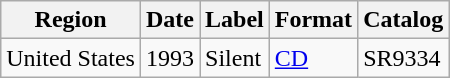<table class="wikitable">
<tr>
<th>Region</th>
<th>Date</th>
<th>Label</th>
<th>Format</th>
<th>Catalog</th>
</tr>
<tr>
<td>United States</td>
<td>1993</td>
<td>Silent</td>
<td><a href='#'>CD</a></td>
<td>SR9334</td>
</tr>
</table>
